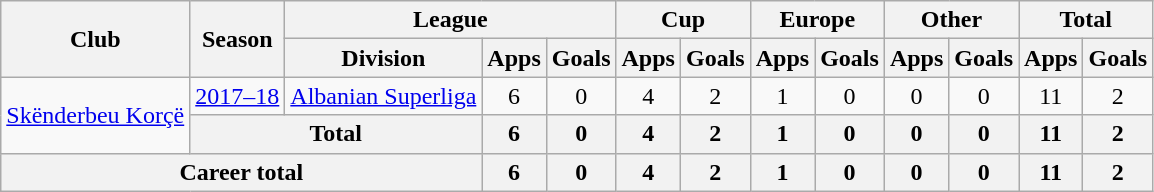<table class="wikitable" style="text-align: center;">
<tr>
<th rowspan="2">Club</th>
<th rowspan="2">Season</th>
<th colspan="3">League</th>
<th colspan="2">Cup</th>
<th colspan="2">Europe</th>
<th colspan="2">Other</th>
<th colspan="2">Total</th>
</tr>
<tr>
<th>Division</th>
<th>Apps</th>
<th>Goals</th>
<th>Apps</th>
<th>Goals</th>
<th>Apps</th>
<th>Goals</th>
<th>Apps</th>
<th>Goals</th>
<th>Apps</th>
<th>Goals</th>
</tr>
<tr>
<td rowspan="2" valign="center"><a href='#'>Skënderbeu Korçë</a></td>
<td><a href='#'>2017–18</a></td>
<td rowspan="1" valign="center"><a href='#'>Albanian Superliga</a></td>
<td>6</td>
<td>0</td>
<td>4</td>
<td>2</td>
<td>1</td>
<td>0</td>
<td>0</td>
<td>0</td>
<td>11</td>
<td>2</td>
</tr>
<tr>
<th colspan="2">Total</th>
<th>6</th>
<th>0</th>
<th>4</th>
<th>2</th>
<th>1</th>
<th>0</th>
<th>0</th>
<th>0</th>
<th>11</th>
<th>2</th>
</tr>
<tr>
<th colspan="3">Career total</th>
<th>6</th>
<th>0</th>
<th>4</th>
<th>2</th>
<th>1</th>
<th>0</th>
<th>0</th>
<th>0</th>
<th>11</th>
<th>2</th>
</tr>
</table>
